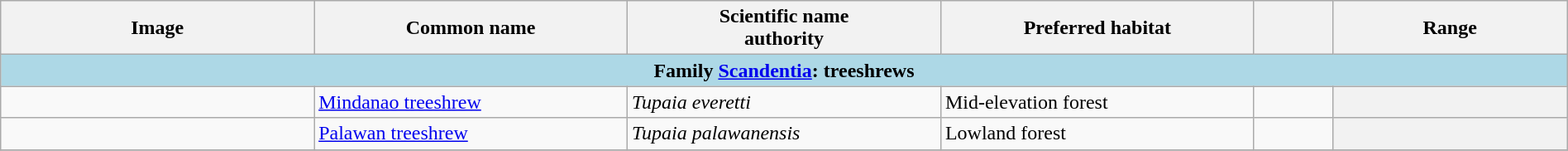<table width=100% class="wikitable unsortable plainrowheaders">
<tr>
<th width="20%" style="text-align: center;">Image</th>
<th width="20%">Common name</th>
<th width="20%">Scientific name<br>authority</th>
<th width="20%">Preferred habitat</th>
<th width="5%"></th>
<th width="15%">Range</th>
</tr>
<tr>
<td style="text-align:center;background:lightblue;" colspan=6><strong>Family <a href='#'>Scandentia</a>: treeshrews</strong></td>
</tr>
<tr>
<td></td>
<td><a href='#'>Mindanao treeshrew</a></td>
<td><em>Tupaia everetti</em><br></td>
<td>Mid-elevation forest</td>
<td><br></td>
<th style="text-align: center;"></th>
</tr>
<tr>
<td></td>
<td><a href='#'>Palawan treeshrew</a></td>
<td><em>Tupaia palawanensis</em><br></td>
<td>Lowland forest</td>
<td></td>
<th style="text-align: center;"></th>
</tr>
<tr>
</tr>
</table>
